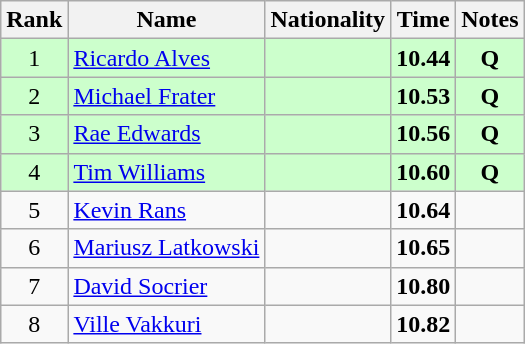<table class="wikitable sortable" style="text-align:center">
<tr>
<th>Rank</th>
<th>Name</th>
<th>Nationality</th>
<th>Time</th>
<th>Notes</th>
</tr>
<tr bgcolor=ccffcc>
<td>1</td>
<td align=left><a href='#'>Ricardo Alves</a></td>
<td align=left></td>
<td><strong>10.44</strong></td>
<td><strong>Q</strong></td>
</tr>
<tr bgcolor=ccffcc>
<td>2</td>
<td align=left><a href='#'>Michael Frater</a></td>
<td align=left></td>
<td><strong>10.53</strong></td>
<td><strong>Q</strong></td>
</tr>
<tr bgcolor=ccffcc>
<td>3</td>
<td align=left><a href='#'>Rae Edwards</a></td>
<td align=left></td>
<td><strong>10.56</strong></td>
<td><strong>Q</strong></td>
</tr>
<tr bgcolor=ccffcc>
<td>4</td>
<td align=left><a href='#'>Tim Williams</a></td>
<td align=left></td>
<td><strong>10.60</strong></td>
<td><strong>Q</strong></td>
</tr>
<tr>
<td>5</td>
<td align=left><a href='#'>Kevin Rans</a></td>
<td align=left></td>
<td><strong>10.64</strong></td>
<td></td>
</tr>
<tr>
<td>6</td>
<td align=left><a href='#'>Mariusz Latkowski</a></td>
<td align=left></td>
<td><strong>10.65</strong></td>
<td></td>
</tr>
<tr>
<td>7</td>
<td align=left><a href='#'>David Socrier</a></td>
<td align=left></td>
<td><strong>10.80</strong></td>
<td></td>
</tr>
<tr>
<td>8</td>
<td align=left><a href='#'>Ville Vakkuri</a></td>
<td align=left></td>
<td><strong>10.82</strong></td>
<td></td>
</tr>
</table>
